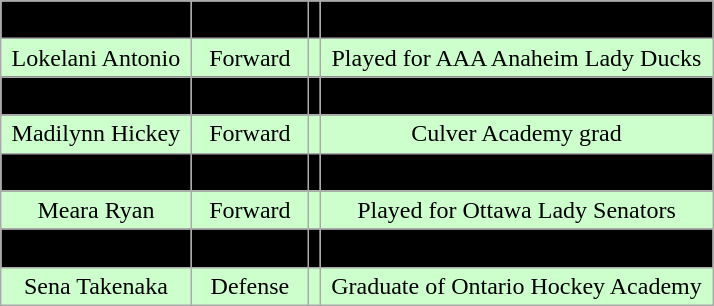<table class="wikitable">
<tr align="center" bgcolor=" ">
<td>Casey Adimey</td>
<td>Defense</td>
<td></td>
<td>Transfer from UMass-Boston</td>
</tr>
<tr align="center" bgcolor="#ccffcc  ">
<td>Lokelani Antonio</td>
<td>Forward</td>
<td></td>
<td>Played for AAA Anaheim Lady Ducks</td>
</tr>
<tr align="center" bgcolor=" ">
<td>Lauren Dabrowski</td>
<td>Defense</td>
<td></td>
<td>Former Blueliner for Aurora Panthers</td>
</tr>
<tr align="center" bgcolor="#ccffcc  ">
<td>Madilynn Hickey</td>
<td>Forward</td>
<td></td>
<td>Culver Academy grad</td>
</tr>
<tr align="center" bgcolor=" ">
<td>Julia Maguire</td>
<td>Goaltender</td>
<td></td>
<td>Transfer from Mercyhurst</td>
</tr>
<tr align="center" bgcolor="#ccffcc ">
<td>Meara Ryan</td>
<td>Forward</td>
<td></td>
<td>Played for Ottawa Lady Senators</td>
</tr>
<tr align="center" bgcolor=" ">
<td>Meara Ryan</td>
<td>Forward</td>
<td></td>
<td>Teammate of Gigi Pora on Ottawa team</td>
</tr>
<tr align="center" bgcolor="#ccffcc ">
<td>Sena Takenaka</td>
<td>Defense</td>
<td></td>
<td>Graduate of Ontario Hockey Academy</td>
</tr>
</table>
